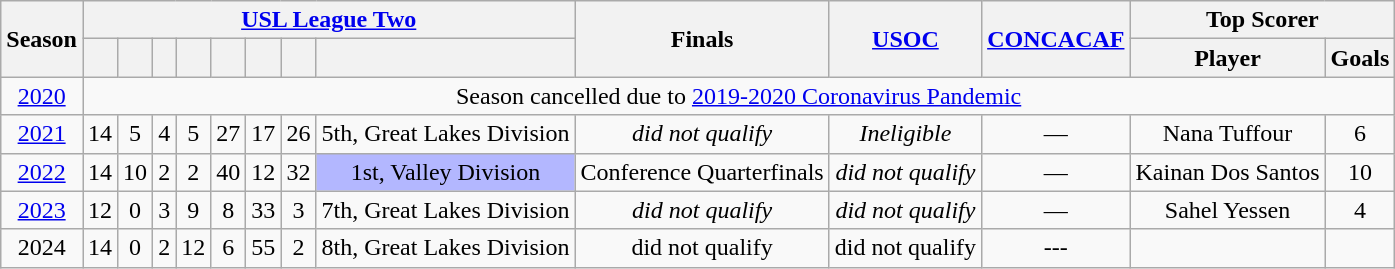<table class="wikitable sortable" style="text-align: center">
<tr>
<th scope="col" rowspan="2">Season</th>
<th colspan=8 class="unsortable"><a href='#'>USL League Two</a></th>
<th scope="col" rowspan=2 class="unsortable"><strong>Finals</strong></th>
<th scope="col" rowspan=2 class="unsortable"><a href='#'>USOC</a></th>
<th scope="col" rowspan=2 class="unsortable"><a href='#'>CONCACAF</a></th>
<th scope="col" colspan=3 class="unsortable">Top Scorer</th>
</tr>
<tr>
<th></th>
<th></th>
<th></th>
<th></th>
<th></th>
<th></th>
<th></th>
<th></th>
<th class="unsortable">Player</th>
<th class="unsortable">Goals</th>
</tr>
<tr>
<td><a href='#'>2020</a></td>
<td colspan= 13 rowspan=1>Season cancelled due to <a href='#'>2019-2020 Coronavirus Pandemic</a></td>
</tr>
<tr>
<td><a href='#'>2021</a></td>
<td>14</td>
<td>5</td>
<td>4</td>
<td>5</td>
<td>27</td>
<td>17</td>
<td>26</td>
<td>5th, Great Lakes Division</td>
<td><em>did not qualify</em></td>
<td><em>Ineligible</em></td>
<td>—</td>
<td> Nana Tuffour</td>
<td>6</td>
</tr>
<tr>
<td><a href='#'>2022</a></td>
<td>14</td>
<td>10</td>
<td>2</td>
<td>2</td>
<td>40</td>
<td>12</td>
<td>32</td>
<td bgcolor="B3B7FF">1st, Valley Division</td>
<td>Conference Quarterfinals</td>
<td><em>did not qualify</em></td>
<td>—</td>
<td> Kainan Dos Santos</td>
<td>10</td>
</tr>
<tr>
<td><a href='#'>2023</a></td>
<td>12</td>
<td>0</td>
<td>3</td>
<td>9</td>
<td>8</td>
<td>33</td>
<td>3</td>
<td>7th, Great Lakes Division</td>
<td><em>did not qualify</em></td>
<td><em>did not qualify</em></td>
<td>—</td>
<td> Sahel Yessen</td>
<td>4</td>
</tr>
<tr>
<td>2024</td>
<td>14</td>
<td>0</td>
<td>2</td>
<td>12</td>
<td>6</td>
<td>55</td>
<td>2</td>
<td>8th, Great Lakes Division</td>
<td>did not qualify</td>
<td>did not qualify</td>
<td>---</td>
<td></td>
<td></td>
</tr>
</table>
